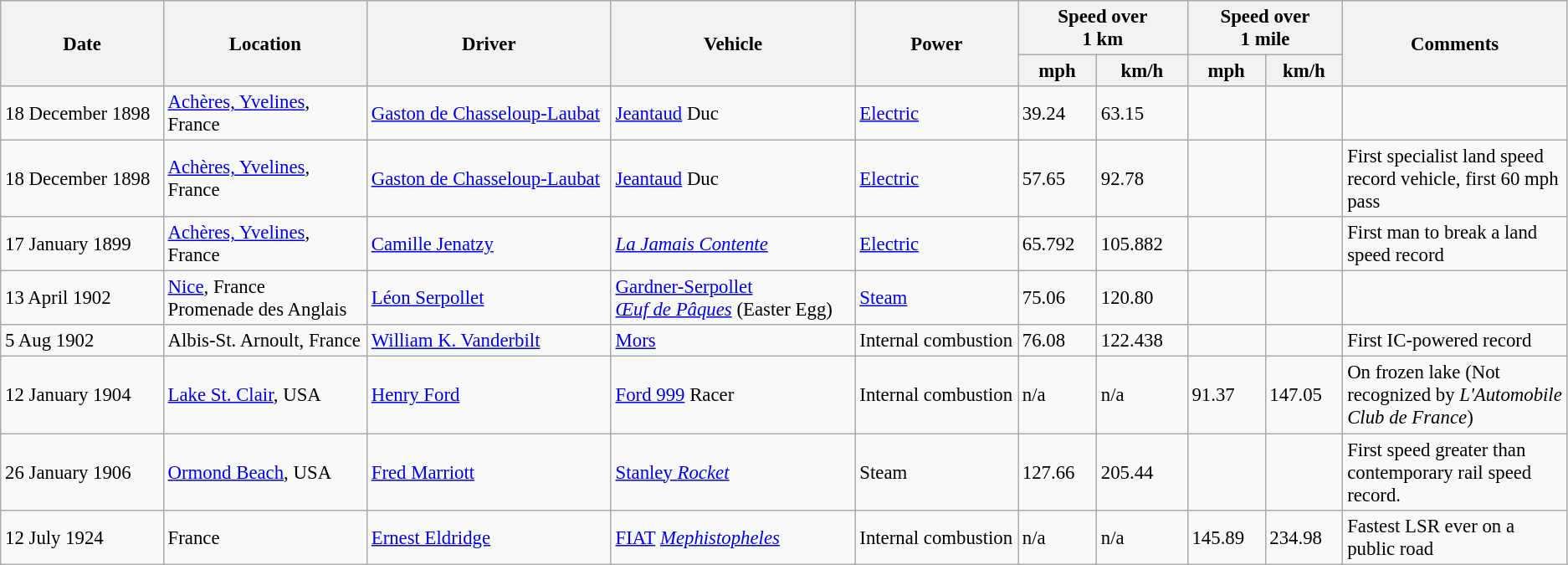<table class="wikitable" style="clear: both; font-size:95%;">
<tr>
<th style="width:8%;" rowspan="2">Date</th>
<th style="width:10%;" rowspan="2">Location</th>
<th style="width:12%;" rowspan="2">Driver</th>
<th style="width:12%;" rowspan="2">Vehicle</th>
<th style="width:8%;" rowspan="2">Power</th>
<th style="width:8%;" colspan="2">Speed over<br>1 km</th>
<th style="width:7%;" colspan="2">Speed over<br>1 mile</th>
<th style="width:11%;" rowspan="2">Comments</th>
</tr>
<tr>
<th>mph</th>
<th>km/h</th>
<th>mph</th>
<th>km/h</th>
</tr>
<tr>
<td>18 December 1898</td>
<td><a href='#'>Achères, Yvelines</a>, France</td>
<td> <a href='#'>Gaston de Chasseloup-Laubat</a></td>
<td><a href='#'>Jeantaud</a> Duc</td>
<td><a href='#'>Electric</a></td>
<td>39.24</td>
<td>63.15</td>
<td></td>
<td></td>
<td></td>
</tr>
<tr>
<td>18 December 1898</td>
<td><a href='#'>Achères, Yvelines</a>, France</td>
<td> <a href='#'>Gaston de Chasseloup-Laubat</a></td>
<td><a href='#'>Jeantaud</a> Duc</td>
<td><a href='#'>Electric</a></td>
<td>57.65</td>
<td>92.78</td>
<td></td>
<td></td>
<td>First specialist land speed record vehicle, first 60 mph pass</td>
</tr>
<tr>
<td>17 January 1899</td>
<td><a href='#'>Achères, Yvelines</a>, France</td>
<td> <a href='#'>Camille Jenatzy</a></td>
<td><em><a href='#'>La Jamais Contente</a></em></td>
<td><a href='#'>Electric</a></td>
<td>65.792</td>
<td>105.882</td>
<td></td>
<td></td>
<td>First man to break a land speed record</td>
</tr>
<tr>
<td>13 April 1902</td>
<td><a href='#'>Nice</a>, France<br>Promenade des Anglais</td>
<td> <a href='#'>Léon Serpollet</a></td>
<td><a href='#'>Gardner-Serpollet</a><br> <a href='#'><em>Œuf de Pâques</em></a> (Easter Egg)</td>
<td><a href='#'>Steam</a></td>
<td>75.06</td>
<td>120.80</td>
<td></td>
<td></td>
<td></td>
</tr>
<tr>
<td>5 Aug 1902</td>
<td>Albis-St. Arnoult, France</td>
<td> <a href='#'>William K. Vanderbilt</a></td>
<td><a href='#'>Mors</a></td>
<td>Internal combustion</td>
<td>76.08</td>
<td>122.438</td>
<td></td>
<td></td>
<td>First IC-powered record</td>
</tr>
<tr>
<td>12 January 1904</td>
<td><a href='#'>Lake St. Clair</a>, USA</td>
<td> <a href='#'>Henry Ford</a></td>
<td><a href='#'>Ford 999</a> Racer</td>
<td>Internal combustion</td>
<td>n/a</td>
<td>n/a</td>
<td>91.37</td>
<td>147.05</td>
<td>On frozen lake (Not recognized by <em>L'Automobile Club de France</em>)</td>
</tr>
<tr>
<td>26 January 1906</td>
<td><a href='#'>Ormond Beach</a>, USA</td>
<td> <a href='#'>Fred Marriott</a></td>
<td><a href='#'>Stanley <em>Rocket</em></a></td>
<td>Steam</td>
<td>127.66</td>
<td>205.44</td>
<td></td>
<td></td>
<td>First speed greater than contemporary rail speed record.</td>
</tr>
<tr>
<td>12 July 1924</td>
<td>France</td>
<td> <a href='#'>Ernest Eldridge</a></td>
<td><a href='#'>FIAT</a> <a href='#'><em>Mephistopheles</em></a></td>
<td>Internal combustion</td>
<td>n/a</td>
<td>n/a</td>
<td>145.89</td>
<td>234.98</td>
<td>Fastest LSR ever on a public road</td>
</tr>
</table>
